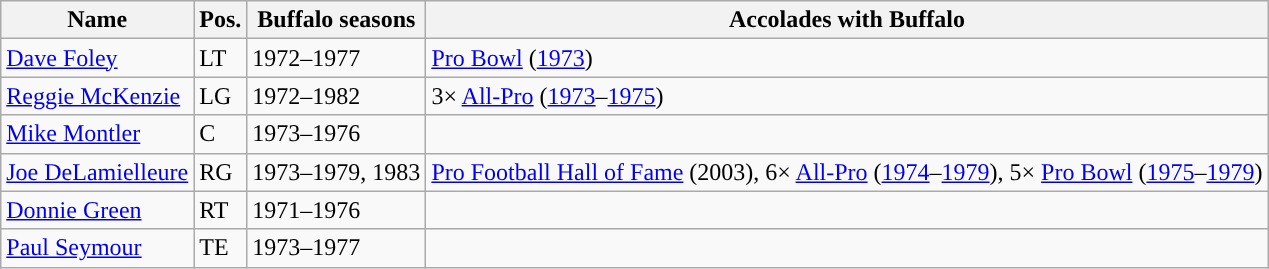<table class="wikitable plainrowheaders">
<tr>
<th>Name</th>
<th>Pos.</th>
<th>Buffalo seasons</th>
<th>Accolades with Buffalo</th>
</tr>
<tr>
<td><a href='#'>Dave Foley</a></td>
<td>LT</td>
<td>1972–1977</td>
<td><a href='#'>Pro Bowl</a> (<a href='#'>1973</a>)</td>
</tr>
<tr>
<td><a href='#'>Reggie McKenzie</a></td>
<td>LG</td>
<td>1972–1982</td>
<td>3× <a href='#'>All-Pro</a> (<a href='#'>1973</a>–<a href='#'>1975</a>)</td>
</tr>
<tr>
<td><a href='#'>Mike Montler</a></td>
<td>C</td>
<td>1973–1976</td>
<td></td>
</tr>
<tr>
<td><a href='#'>Joe DeLamielleure</a></td>
<td>RG</td>
<td>1973–1979, 1983</td>
<td><a href='#'>Pro Football Hall of Fame</a> (2003), 6× <a href='#'>All-Pro</a> (<a href='#'>1974</a>–<a href='#'>1979</a>), 5× <a href='#'>Pro Bowl</a> (<a href='#'>1975</a>–<a href='#'>1979</a>)</td>
</tr>
<tr>
<td><a href='#'>Donnie Green</a></td>
<td>RT</td>
<td>1971–1976</td>
<td></td>
</tr>
<tr>
<td><a href='#'>Paul Seymour</a></td>
<td>TE</td>
<td>1973–1977</td>
<td></td>
</tr>
</table>
